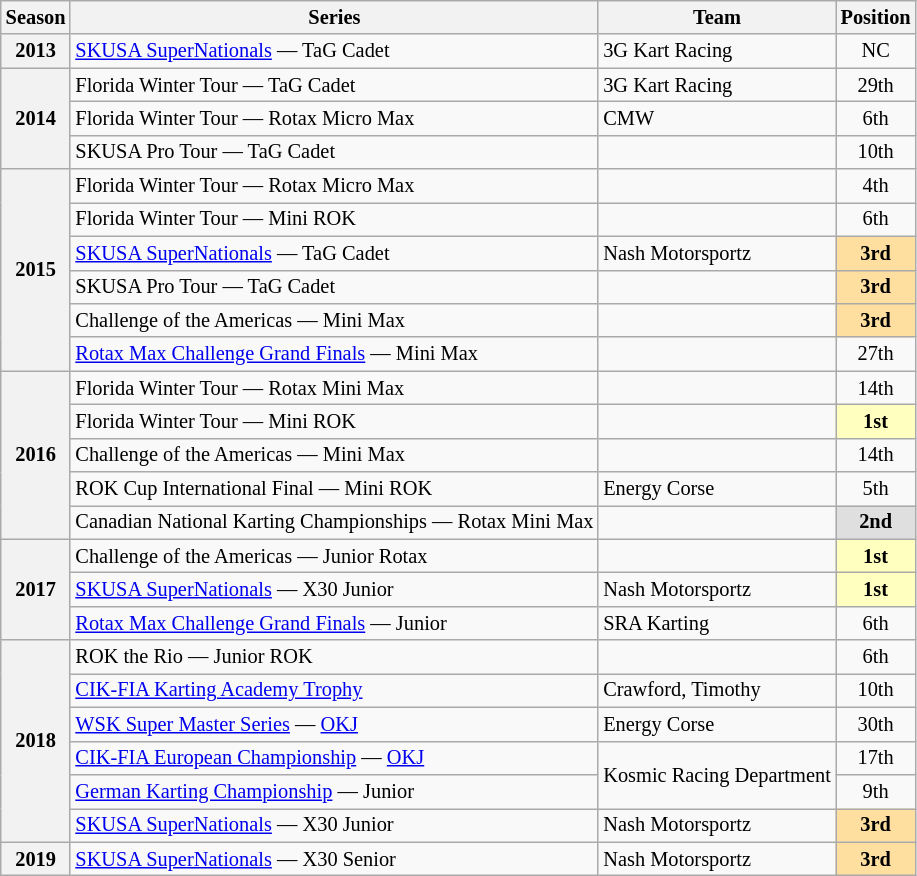<table class="wikitable" style="font-size: 85%; text-align:center">
<tr>
<th>Season</th>
<th>Series</th>
<th>Team</th>
<th>Position</th>
</tr>
<tr>
<th>2013</th>
<td align="left"><a href='#'>SKUSA SuperNationals</a> — TaG Cadet</td>
<td align="left">3G Kart Racing</td>
<td>NC</td>
</tr>
<tr>
<th rowspan="3">2014</th>
<td align="left">Florida Winter Tour — TaG Cadet</td>
<td align="left">3G Kart Racing</td>
<td>29th</td>
</tr>
<tr>
<td align="left">Florida Winter Tour — Rotax Micro Max</td>
<td align="left">CMW</td>
<td>6th</td>
</tr>
<tr>
<td align="left">SKUSA Pro Tour — TaG Cadet</td>
<td></td>
<td>10th</td>
</tr>
<tr>
<th rowspan="6">2015</th>
<td align="left">Florida Winter Tour — Rotax Micro Max</td>
<td></td>
<td>4th</td>
</tr>
<tr>
<td align="left">Florida Winter Tour — Mini ROK</td>
<td align="left"></td>
<td>6th</td>
</tr>
<tr>
<td align="left"><a href='#'>SKUSA SuperNationals</a> — TaG Cadet</td>
<td align="left">Nash Motorsportz</td>
<td style="background:#FFDF9F;"><strong>3rd</strong></td>
</tr>
<tr>
<td align="left">SKUSA Pro Tour — TaG Cadet</td>
<td></td>
<td style="background:#FFDF9F;"><strong>3rd</strong></td>
</tr>
<tr>
<td align="left">Challenge of the Americas — Mini Max</td>
<td align="left"></td>
<td style="background:#FFDF9F;"><strong>3rd</strong></td>
</tr>
<tr>
<td align="left"><a href='#'>Rotax Max Challenge Grand Finals</a> — Mini Max</td>
<td></td>
<td>27th</td>
</tr>
<tr>
<th rowspan="5">2016</th>
<td align="left">Florida Winter Tour — Rotax Mini Max</td>
<td></td>
<td>14th</td>
</tr>
<tr>
<td align="left">Florida Winter Tour — Mini ROK</td>
<td></td>
<td style="background:#FFFFBF;"><strong>1st</strong></td>
</tr>
<tr>
<td align="left">Challenge of the Americas — Mini Max</td>
<td align="left"></td>
<td>14th</td>
</tr>
<tr>
<td align="left">ROK Cup International Final — Mini ROK</td>
<td align="left">Energy Corse</td>
<td>5th</td>
</tr>
<tr>
<td align="left">Canadian National Karting Championships — Rotax Mini Max</td>
<td></td>
<td style="background:#DFDFDF;"><strong>2nd</strong></td>
</tr>
<tr>
<th rowspan="3">2017</th>
<td align="left">Challenge of the Americas — Junior Rotax</td>
<td align="left"></td>
<td style="background:#FFFFBF;"><strong>1st</strong></td>
</tr>
<tr>
<td align="left"><a href='#'>SKUSA SuperNationals</a> — X30 Junior</td>
<td align="left">Nash Motorsportz</td>
<td style="background:#FFFFBF;"><strong>1st</strong></td>
</tr>
<tr>
<td align="left"><a href='#'>Rotax Max Challenge Grand Finals</a> — Junior</td>
<td align="left">SRA Karting</td>
<td>6th</td>
</tr>
<tr>
<th rowspan="6">2018</th>
<td align="left">ROK the Rio — Junior ROK</td>
<td></td>
<td>6th</td>
</tr>
<tr>
<td align="left"><a href='#'>CIK-FIA Karting Academy Trophy</a></td>
<td align="left">Crawford, Timothy</td>
<td>10th</td>
</tr>
<tr>
<td align="left"><a href='#'>WSK Super Master Series</a> — <a href='#'>OKJ</a></td>
<td align="left">Energy Corse</td>
<td>30th</td>
</tr>
<tr>
<td align="left"><a href='#'>CIK-FIA European Championship</a> — <a href='#'>OKJ</a></td>
<td rowspan="2"  align="left">Kosmic Racing Department</td>
<td>17th</td>
</tr>
<tr>
<td align="left"><a href='#'>German Karting Championship</a> — Junior</td>
<td>9th</td>
</tr>
<tr>
<td align="left"><a href='#'>SKUSA SuperNationals</a> — X30 Junior</td>
<td align="left">Nash Motorsportz</td>
<td style="background:#FFDF9F;"><strong>3rd</strong></td>
</tr>
<tr>
<th>2019</th>
<td align="left"><a href='#'>SKUSA SuperNationals</a> — X30 Senior</td>
<td align="left">Nash Motorsportz</td>
<td style="background:#FFDF9F;"><strong>3rd</strong></td>
</tr>
</table>
